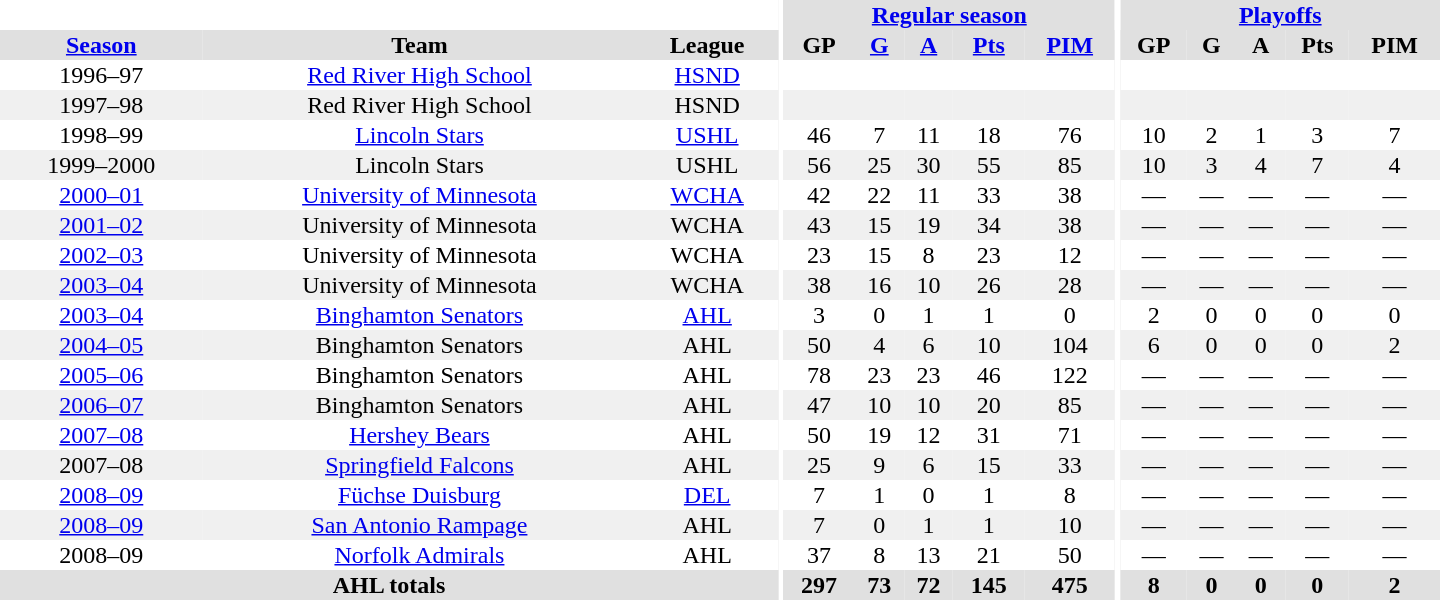<table border="0" cellpadding="1" cellspacing="0" style="text-align:center; width:60em">
<tr bgcolor="#e0e0e0">
<th colspan="3" bgcolor="#ffffff"></th>
<th rowspan="99" bgcolor="#ffffff"></th>
<th colspan="5"><a href='#'>Regular season</a></th>
<th rowspan="99" bgcolor="#ffffff"></th>
<th colspan="5"><a href='#'>Playoffs</a></th>
</tr>
<tr bgcolor="#e0e0e0">
<th><a href='#'>Season</a></th>
<th>Team</th>
<th>League</th>
<th>GP</th>
<th><a href='#'>G</a></th>
<th><a href='#'>A</a></th>
<th><a href='#'>Pts</a></th>
<th><a href='#'>PIM</a></th>
<th>GP</th>
<th>G</th>
<th>A</th>
<th>Pts</th>
<th>PIM</th>
</tr>
<tr>
<td>1996–97</td>
<td><a href='#'>Red River High School</a></td>
<td><a href='#'>HSND</a></td>
<td></td>
<td></td>
<td></td>
<td></td>
<td></td>
<td></td>
<td></td>
<td></td>
<td></td>
<td></td>
</tr>
<tr bgcolor="#f0f0f0">
<td>1997–98</td>
<td>Red River High School</td>
<td>HSND</td>
<td></td>
<td></td>
<td></td>
<td></td>
<td></td>
<td></td>
<td></td>
<td></td>
<td></td>
<td></td>
</tr>
<tr>
<td>1998–99</td>
<td><a href='#'>Lincoln Stars</a></td>
<td><a href='#'>USHL</a></td>
<td>46</td>
<td>7</td>
<td>11</td>
<td>18</td>
<td>76</td>
<td>10</td>
<td>2</td>
<td>1</td>
<td>3</td>
<td>7</td>
</tr>
<tr bgcolor="#f0f0f0">
<td>1999–2000</td>
<td>Lincoln Stars</td>
<td>USHL</td>
<td>56</td>
<td>25</td>
<td>30</td>
<td>55</td>
<td>85</td>
<td>10</td>
<td>3</td>
<td>4</td>
<td>7</td>
<td>4</td>
</tr>
<tr>
<td><a href='#'>2000–01</a></td>
<td><a href='#'>University of Minnesota</a></td>
<td><a href='#'>WCHA</a></td>
<td>42</td>
<td>22</td>
<td>11</td>
<td>33</td>
<td>38</td>
<td>—</td>
<td>—</td>
<td>—</td>
<td>—</td>
<td>—</td>
</tr>
<tr bgcolor="#f0f0f0">
<td><a href='#'>2001–02</a></td>
<td>University of Minnesota</td>
<td>WCHA</td>
<td>43</td>
<td>15</td>
<td>19</td>
<td>34</td>
<td>38</td>
<td>—</td>
<td>—</td>
<td>—</td>
<td>—</td>
<td>—</td>
</tr>
<tr>
<td><a href='#'>2002–03</a></td>
<td>University of Minnesota</td>
<td>WCHA</td>
<td>23</td>
<td>15</td>
<td>8</td>
<td>23</td>
<td>12</td>
<td>—</td>
<td>—</td>
<td>—</td>
<td>—</td>
<td>—</td>
</tr>
<tr bgcolor="#f0f0f0">
<td><a href='#'>2003–04</a></td>
<td>University of Minnesota</td>
<td>WCHA</td>
<td>38</td>
<td>16</td>
<td>10</td>
<td>26</td>
<td>28</td>
<td>—</td>
<td>—</td>
<td>—</td>
<td>—</td>
<td>—</td>
</tr>
<tr>
<td><a href='#'>2003–04</a></td>
<td><a href='#'>Binghamton Senators</a></td>
<td><a href='#'>AHL</a></td>
<td>3</td>
<td>0</td>
<td>1</td>
<td>1</td>
<td>0</td>
<td>2</td>
<td>0</td>
<td>0</td>
<td>0</td>
<td>0</td>
</tr>
<tr bgcolor="#f0f0f0">
<td><a href='#'>2004–05</a></td>
<td>Binghamton Senators</td>
<td>AHL</td>
<td>50</td>
<td>4</td>
<td>6</td>
<td>10</td>
<td>104</td>
<td>6</td>
<td>0</td>
<td>0</td>
<td>0</td>
<td>2</td>
</tr>
<tr>
<td><a href='#'>2005–06</a></td>
<td>Binghamton Senators</td>
<td>AHL</td>
<td>78</td>
<td>23</td>
<td>23</td>
<td>46</td>
<td>122</td>
<td>—</td>
<td>—</td>
<td>—</td>
<td>—</td>
<td>—</td>
</tr>
<tr bgcolor="#f0f0f0">
<td><a href='#'>2006–07</a></td>
<td>Binghamton Senators</td>
<td>AHL</td>
<td>47</td>
<td>10</td>
<td>10</td>
<td>20</td>
<td>85</td>
<td>—</td>
<td>—</td>
<td>—</td>
<td>—</td>
<td>—</td>
</tr>
<tr>
<td><a href='#'>2007–08</a></td>
<td><a href='#'>Hershey Bears</a></td>
<td>AHL</td>
<td>50</td>
<td>19</td>
<td>12</td>
<td>31</td>
<td>71</td>
<td>—</td>
<td>—</td>
<td>—</td>
<td>—</td>
<td>—</td>
</tr>
<tr bgcolor="#f0f0f0">
<td>2007–08</td>
<td><a href='#'>Springfield Falcons</a></td>
<td>AHL</td>
<td>25</td>
<td>9</td>
<td>6</td>
<td>15</td>
<td>33</td>
<td>—</td>
<td>—</td>
<td>—</td>
<td>—</td>
<td>—</td>
</tr>
<tr>
<td><a href='#'>2008–09</a></td>
<td><a href='#'>Füchse Duisburg</a></td>
<td><a href='#'>DEL</a></td>
<td>7</td>
<td>1</td>
<td>0</td>
<td>1</td>
<td>8</td>
<td>—</td>
<td>—</td>
<td>—</td>
<td>—</td>
<td>—</td>
</tr>
<tr bgcolor="#f0f0f0">
<td><a href='#'>2008–09</a></td>
<td><a href='#'>San Antonio Rampage</a></td>
<td>AHL</td>
<td>7</td>
<td>0</td>
<td>1</td>
<td>1</td>
<td>10</td>
<td>—</td>
<td>—</td>
<td>—</td>
<td>—</td>
<td>—</td>
</tr>
<tr>
<td>2008–09</td>
<td><a href='#'>Norfolk Admirals</a></td>
<td>AHL</td>
<td>37</td>
<td>8</td>
<td>13</td>
<td>21</td>
<td>50</td>
<td>—</td>
<td>—</td>
<td>—</td>
<td>—</td>
<td>—</td>
</tr>
<tr bgcolor="#e0e0e0">
<th colspan="3">AHL totals</th>
<th>297</th>
<th>73</th>
<th>72</th>
<th>145</th>
<th>475</th>
<th>8</th>
<th>0</th>
<th>0</th>
<th>0</th>
<th>2</th>
</tr>
</table>
